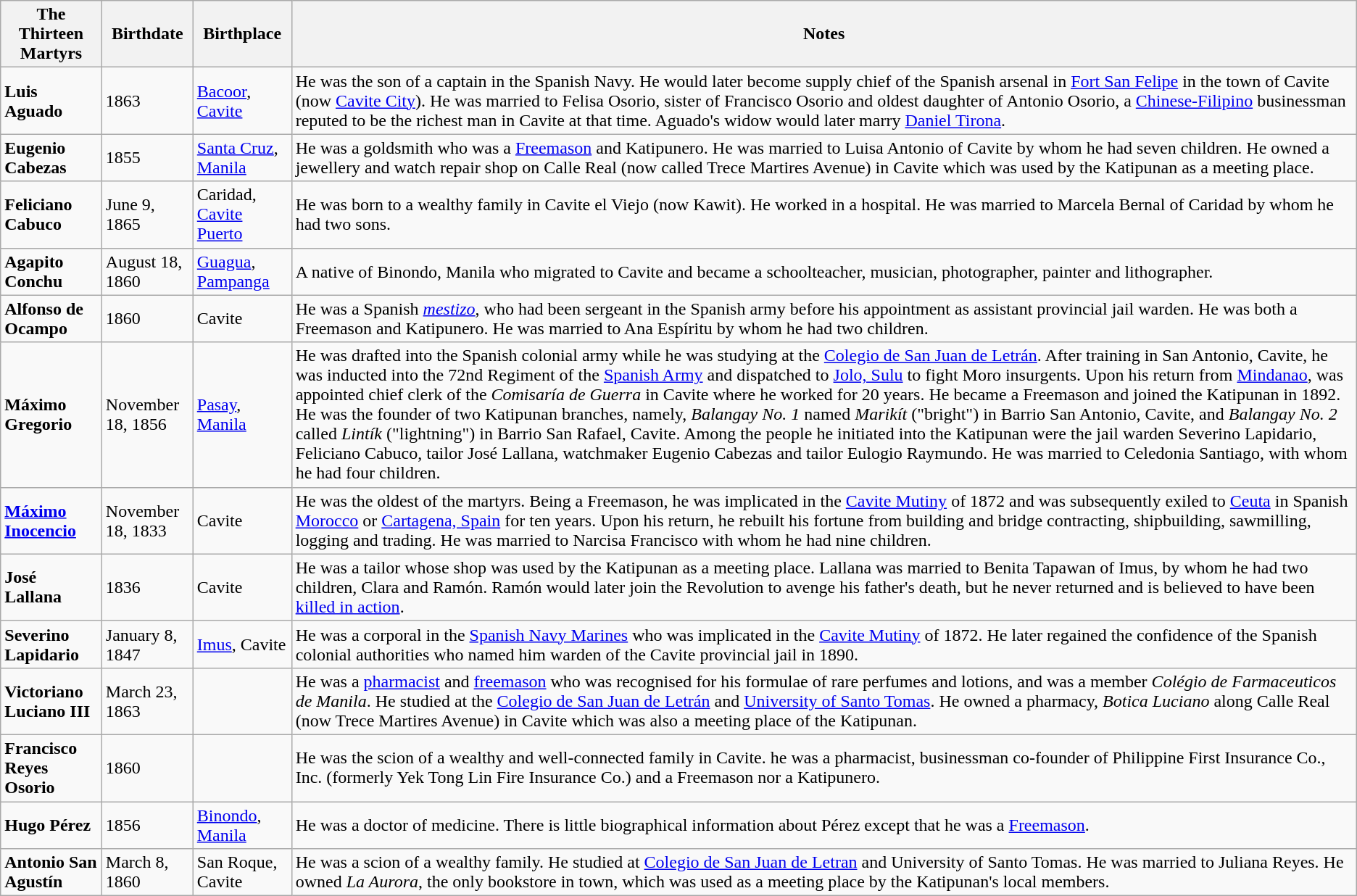<table class="wikitable">
<tr>
<th>The Thirteen Martyrs</th>
<th>Birthdate</th>
<th>Birthplace</th>
<th>Notes</th>
</tr>
<tr>
<td><strong>Luis Aguado</strong></td>
<td>1863</td>
<td><a href='#'>Bacoor</a>, <a href='#'>Cavite</a></td>
<td>He was the son of a captain in the Spanish Navy. He would later become supply chief of the Spanish arsenal in <a href='#'>Fort San Felipe</a> in the town of Cavite (now <a href='#'>Cavite City</a>). He was married to Felisa Osorio, sister of Francisco Osorio and oldest daughter of Antonio Osorio, a <a href='#'>Chinese-Filipino</a> businessman reputed to be the richest man in Cavite at that time. Aguado's widow would later marry <a href='#'>Daniel Tirona</a>.</td>
</tr>
<tr>
<td><strong>Eugenio Cabezas</strong></td>
<td>1855</td>
<td><a href='#'>Santa Cruz</a>, <a href='#'>Manila</a></td>
<td>He was a goldsmith who was a <a href='#'>Freemason</a> and Katipunero. He was married to Luisa Antonio of Cavite by whom he had seven children. He owned a jewellery and watch repair shop on Calle Real (now called Trece Martires Avenue) in Cavite which was used by the Katipunan as a meeting place.</td>
</tr>
<tr>
<td><strong>Feliciano Cabuco</strong></td>
<td>June 9, 1865</td>
<td>Caridad, <a href='#'>Cavite Puerto</a></td>
<td>He was born to a wealthy family in Cavite el Viejo (now Kawit). He worked in a hospital. He was married to Marcela Bernal of Caridad by whom he had two sons.</td>
</tr>
<tr>
<td><strong>Agapito Conchu</strong></td>
<td>August 18, 1860</td>
<td><a href='#'>Guagua</a>, <a href='#'>Pampanga</a></td>
<td>A native of Binondo, Manila who migrated to Cavite and became a schoolteacher, musician, photographer, painter and lithographer.</td>
</tr>
<tr>
<td><strong>Alfonso de Ocampo</strong></td>
<td>1860</td>
<td>Cavite</td>
<td>He was a Spanish <em><a href='#'>mestizo</a></em>, who had been sergeant in the Spanish army before his appointment as assistant provincial jail warden. He was both a Freemason and Katipunero. He was married to Ana Espíritu by whom he had two children.</td>
</tr>
<tr>
<td><strong>Máximo Gregorio</strong></td>
<td>November 18, 1856</td>
<td><a href='#'>Pasay</a>, <a href='#'>Manila</a></td>
<td>He was drafted into the Spanish colonial army while he was studying at the <a href='#'>Colegio de San Juan de Letrán</a>. After training in San Antonio, Cavite, he was inducted into the 72nd Regiment of the <a href='#'>Spanish Army</a> and dispatched to <a href='#'>Jolo, Sulu</a> to fight Moro insurgents. Upon his return from <a href='#'>Mindanao</a>, was appointed chief clerk of the <em>Comisaría de Guerra</em> in Cavite where he worked for 20 years. He became a Freemason and joined the Katipunan in 1892. He was the founder of two Katipunan branches, namely, <em>Balangay No. 1</em> named <em>Marikít</em> ("bright") in Barrio San Antonio, Cavite, and <em>Balangay No. 2</em> called <em>Lintík</em> ("lightning") in Barrio San Rafael, Cavite. Among the people he initiated into the Katipunan were the jail warden Severino Lapidario, Feliciano Cabuco, tailor José Lallana, watchmaker Eugenio Cabezas and tailor Eulogio Raymundo. He was married to Celedonia Santiago, with whom he had four children.</td>
</tr>
<tr>
<td><strong><a href='#'>Máximo Inocencio</a></strong></td>
<td>November 18, 1833</td>
<td>Cavite</td>
<td>He was the oldest of the martyrs. Being a Freemason, he was implicated in the <a href='#'>Cavite Mutiny</a> of 1872 and was subsequently exiled to <a href='#'>Ceuta</a> in Spanish <a href='#'>Morocco</a> or <a href='#'>Cartagena, Spain</a> for ten years. Upon his return, he rebuilt his fortune from building and bridge contracting, shipbuilding, sawmilling, logging and trading. He was married to Narcisa Francisco with whom he had nine children.</td>
</tr>
<tr>
<td><strong>José Lallana</strong></td>
<td>1836</td>
<td>Cavite</td>
<td>He was a tailor whose shop was used by the Katipunan as a meeting place. Lallana was married to Benita Tapawan of Imus, by whom he had two children, Clara and Ramón. Ramón would later join the Revolution to avenge his father's death, but he never returned and is believed to have been <a href='#'>killed in action</a>.</td>
</tr>
<tr>
<td><strong>Severino Lapidario</strong></td>
<td>January 8, 1847</td>
<td><a href='#'>Imus</a>, Cavite</td>
<td>He was a corporal in the <a href='#'>Spanish Navy Marines</a> who was implicated in the <a href='#'>Cavite Mutiny</a> of 1872. He later regained the confidence of the Spanish colonial authorities who named him warden of the Cavite provincial jail in 1890.</td>
</tr>
<tr>
<td><strong>Victoriano Luciano III</strong></td>
<td>March 23, 1863</td>
<td></td>
<td>He was a <a href='#'>pharmacist</a> and <a href='#'>freemason</a> who was recognised for his formulae of rare perfumes and lotions, and was a member <em>Colégio de Farmaceuticos de Manila</em>. He studied at the <a href='#'>Colegio de San Juan de Letrán</a> and <a href='#'>University of Santo Tomas</a>. He owned a pharmacy, <em>Botica Luciano</em> along Calle Real (now Trece Martires Avenue) in Cavite which was also a meeting place of the Katipunan.</td>
</tr>
<tr>
<td><strong>Francisco Reyes Osorio</strong></td>
<td>1860</td>
<td></td>
<td>He was the scion of a wealthy and well-connected family in Cavite. he was a pharmacist, businessman co-founder of Philippine First Insurance Co., Inc. (formerly Yek Tong Lin Fire Insurance Co.) and a Freemason nor a Katipunero.</td>
</tr>
<tr>
<td><strong>Hugo Pérez</strong></td>
<td>1856</td>
<td><a href='#'>Binondo</a>, <a href='#'>Manila</a></td>
<td>He was a doctor of medicine. There is little biographical information about Pérez except that he was a <a href='#'>Freemason</a>.</td>
</tr>
<tr>
<td><strong>Antonio San Agustín</strong></td>
<td>March 8, 1860</td>
<td>San Roque, Cavite</td>
<td>He was a scion of a wealthy family. He studied at <a href='#'>Colegio de San Juan de Letran</a> and University of Santo Tomas. He was married to Juliana Reyes. He owned <em>La Aurora</em>, the only bookstore in town, which was used as a meeting place by the Katipunan's local members.</td>
</tr>
</table>
